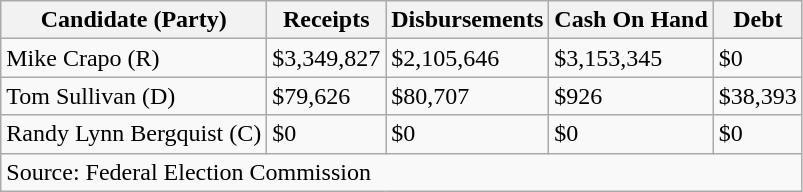<table class="wikitable sortable">
<tr>
<th>Candidate (Party)</th>
<th>Receipts</th>
<th>Disbursements</th>
<th>Cash On Hand</th>
<th>Debt</th>
</tr>
<tr>
<td>Mike Crapo (R)</td>
<td>$3,349,827</td>
<td>$2,105,646</td>
<td>$3,153,345</td>
<td>$0</td>
</tr>
<tr>
<td>Tom Sullivan (D)</td>
<td>$79,626</td>
<td>$80,707</td>
<td>$926</td>
<td>$38,393</td>
</tr>
<tr>
<td>Randy Lynn Bergquist (C)</td>
<td>$0</td>
<td>$0</td>
<td>$0</td>
<td>$0</td>
</tr>
<tr>
<td colspan=5>Source: Federal Election Commission</td>
</tr>
</table>
